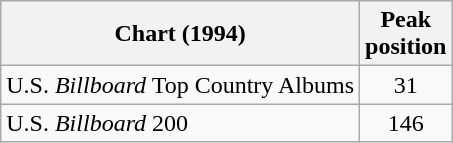<table class="wikitable">
<tr>
<th>Chart (1994)</th>
<th>Peak<br>position</th>
</tr>
<tr>
<td>U.S. <em>Billboard</em> Top Country Albums</td>
<td align="center">31</td>
</tr>
<tr>
<td>U.S. <em>Billboard</em> 200</td>
<td align="center">146</td>
</tr>
</table>
